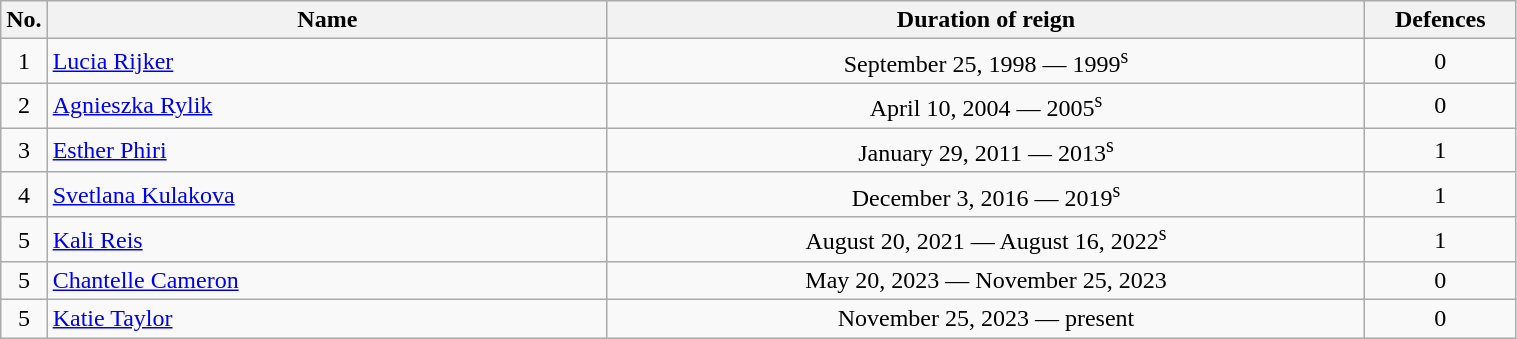<table class="wikitable" width=80%>
<tr>
<th width=3%>No.</th>
<th width=37%>Name</th>
<th width=50%>Duration of reign</th>
<th width=10%>Defences</th>
</tr>
<tr align=center>
<td>1</td>
<td align=left> <a href='#'>Lucia Rijker</a></td>
<td>September 25, 1998 — 1999<sup>s</sup></td>
<td>0</td>
</tr>
<tr align=center>
<td>2</td>
<td align=left> <a href='#'>Agnieszka Rylik</a></td>
<td>April 10, 2004 — 2005<sup>s</sup></td>
<td>0</td>
</tr>
<tr align=center>
<td>3</td>
<td align=left> <a href='#'>Esther Phiri</a></td>
<td>January 29, 2011 — 2013<sup>s</sup></td>
<td>1</td>
</tr>
<tr align=center>
<td>4</td>
<td align=left> <a href='#'>Svetlana Kulakova</a></td>
<td>December 3, 2016 — 2019<sup>s</sup></td>
<td>1</td>
</tr>
<tr align=center>
<td>5</td>
<td align=left> <a href='#'>Kali Reis</a></td>
<td>August 20, 2021 — August 16, 2022<sup>s</sup></td>
<td>1</td>
</tr>
<tr align=center>
<td>5</td>
<td align=left> <a href='#'>Chantelle Cameron</a></td>
<td>May 20, 2023 — November 25, 2023</td>
<td>0</td>
</tr>
<tr align=center>
<td>5</td>
<td align=left> <a href='#'>Katie Taylor</a></td>
<td>November 25, 2023 — present</td>
<td>0</td>
</tr>
</table>
